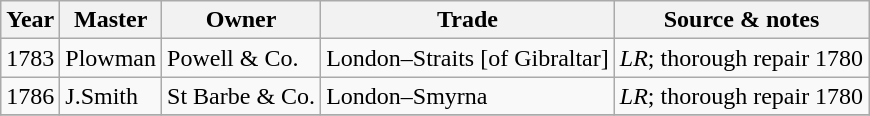<table class=" wikitable">
<tr>
<th>Year</th>
<th>Master</th>
<th>Owner</th>
<th>Trade</th>
<th>Source & notes</th>
</tr>
<tr>
<td>1783</td>
<td>Plowman</td>
<td>Powell & Co.</td>
<td>London–Straits [of Gibraltar]</td>
<td><em>LR</em>; thorough repair 1780</td>
</tr>
<tr>
<td>1786</td>
<td>J.Smith</td>
<td>St Barbe & Co.</td>
<td>London–Smyrna</td>
<td><em>LR</em>; thorough repair 1780</td>
</tr>
<tr>
</tr>
</table>
